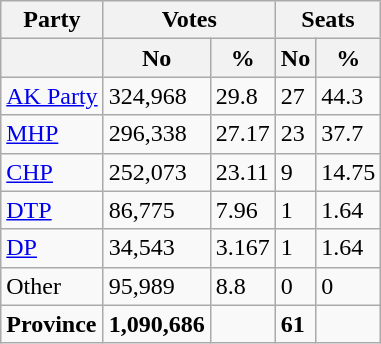<table class="sortable wikitable">
<tr>
<th valign=bottom>Party</th>
<th colspan=2 style="border-right:0px;";>Votes</th>
<th colspan=2 style="border-right:0px;";>Seats</th>
</tr>
<tr>
<th></th>
<th valign=top>No</th>
<th valign=top>%</th>
<th valign=top>No</th>
<th valign=top>%</th>
</tr>
<tr>
<td><a href='#'>AK Party</a></td>
<td>324,968</td>
<td>29.8</td>
<td>27</td>
<td>44.3</td>
</tr>
<tr>
<td><a href='#'>MHP</a></td>
<td>296,338</td>
<td>27.17</td>
<td>23</td>
<td>37.7</td>
</tr>
<tr>
<td><a href='#'>CHP</a></td>
<td>252,073</td>
<td>23.11</td>
<td>9</td>
<td>14.75</td>
</tr>
<tr>
<td><a href='#'>DTP</a></td>
<td>86,775</td>
<td>7.96</td>
<td>1</td>
<td>1.64</td>
</tr>
<tr>
<td><a href='#'>DP</a></td>
<td>34,543</td>
<td>3.167</td>
<td>1</td>
<td>1.64</td>
</tr>
<tr>
<td>Other</td>
<td>95,989</td>
<td>8.8</td>
<td>0</td>
<td>0</td>
</tr>
<tr>
<td><strong>Province</strong></td>
<td><strong>1,090,686</strong></td>
<td></td>
<td><strong>61</strong></td>
<td></td>
</tr>
</table>
